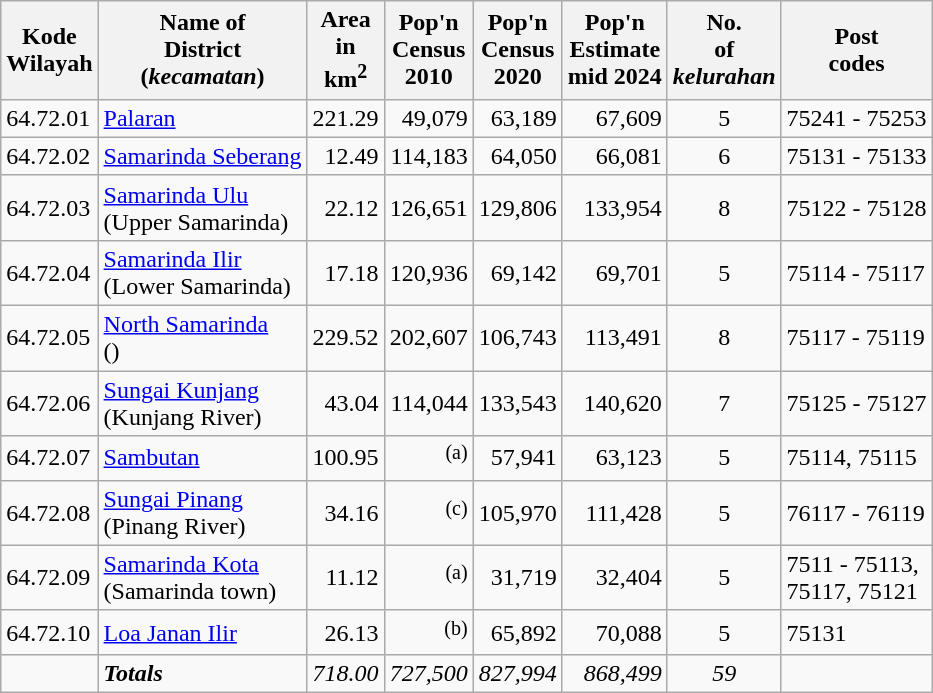<table class="sortable wikitable">
<tr>
<th>Kode <br>Wilayah</th>
<th>Name of<br>District<br>(<em>kecamatan</em>)</th>
<th>Area<br>in <br>km<sup>2</sup></th>
<th>Pop'n<br>Census<br>2010</th>
<th>Pop'n<br>Census<br>2020</th>
<th>Pop'n<br>Estimate<br>mid 2024</th>
<th>No. <br>of<br><em>kelurahan</em></th>
<th>Post<br>codes</th>
</tr>
<tr>
<td>64.72.01</td>
<td><a href='#'>Palaran</a></td>
<td align="right">221.29</td>
<td align="right">49,079</td>
<td align="right">63,189</td>
<td align="right">67,609</td>
<td align="center">5</td>
<td>75241 - 75253</td>
</tr>
<tr>
<td>64.72.02</td>
<td><a href='#'>Samarinda Seberang</a></td>
<td align="right">12.49</td>
<td align="right">114,183</td>
<td align="right">64,050</td>
<td align="right">66,081</td>
<td align="center">6</td>
<td>75131 - 75133</td>
</tr>
<tr>
<td>64.72.03</td>
<td><a href='#'>Samarinda Ulu</a> <br>(Upper Samarinda)</td>
<td align="right">22.12</td>
<td align="right">126,651</td>
<td align="right">129,806</td>
<td align="right">133,954</td>
<td align="center">8</td>
<td>75122 - 75128</td>
</tr>
<tr>
<td>64.72.04</td>
<td><a href='#'>Samarinda Ilir</a> <br>(Lower Samarinda)</td>
<td align="right">17.18</td>
<td align="right">120,936</td>
<td align="right">69,142</td>
<td align="right">69,701</td>
<td align="center">5</td>
<td>75114 - 75117</td>
</tr>
<tr>
<td>64.72.05</td>
<td><a href='#'>North Samarinda</a><br>()</td>
<td align="right">229.52</td>
<td align="right">202,607</td>
<td align="right">106,743</td>
<td align="right">113,491</td>
<td align="center">8</td>
<td>75117 - 75119</td>
</tr>
<tr>
<td>64.72.06</td>
<td><a href='#'>Sungai Kunjang</a> <br>(Kunjang River)</td>
<td align="right">43.04</td>
<td align="right">114,044</td>
<td align="right">133,543</td>
<td align="right">140,620</td>
<td align="center">7</td>
<td>75125 - 75127</td>
</tr>
<tr>
<td>64.72.07</td>
<td><a href='#'>Sambutan</a></td>
<td align="right">100.95</td>
<td align="right"><sup>(a)</sup></td>
<td align="right">57,941</td>
<td align="right">63,123</td>
<td align="center">5</td>
<td>75114, 75115</td>
</tr>
<tr>
<td>64.72.08</td>
<td><a href='#'>Sungai Pinang</a> <br> (Pinang River)</td>
<td align="right">34.16</td>
<td align="right"><sup>(c)</sup></td>
<td align="right">105,970</td>
<td align="right">111,428</td>
<td align="center">5</td>
<td>76117 - 76119</td>
</tr>
<tr>
<td>64.72.09</td>
<td><a href='#'>Samarinda Kota</a> <br>(Samarinda town)</td>
<td align="right">11.12</td>
<td align="right"><sup>(a)</sup></td>
<td align="right">31,719</td>
<td align="right">32,404</td>
<td align="center">5</td>
<td>7511 - 75113,<br>75117, 75121</td>
</tr>
<tr>
<td>64.72.10</td>
<td><a href='#'>Loa Janan Ilir</a></td>
<td align="right">26.13</td>
<td align="right"><sup>(b)</sup></td>
<td align="right">65,892</td>
<td align="right">70,088</td>
<td align="center">5</td>
<td>75131</td>
</tr>
<tr>
<td></td>
<td><strong><em>Totals</em></strong></td>
<td align="right"><em>718.00</em></td>
<td align="right"><em>727,500</em></td>
<td align="right"><em>827,994</em></td>
<td align="right"><em>868,499</em></td>
<td align="center"><em>59</em></td>
<td></td>
</tr>
</table>
